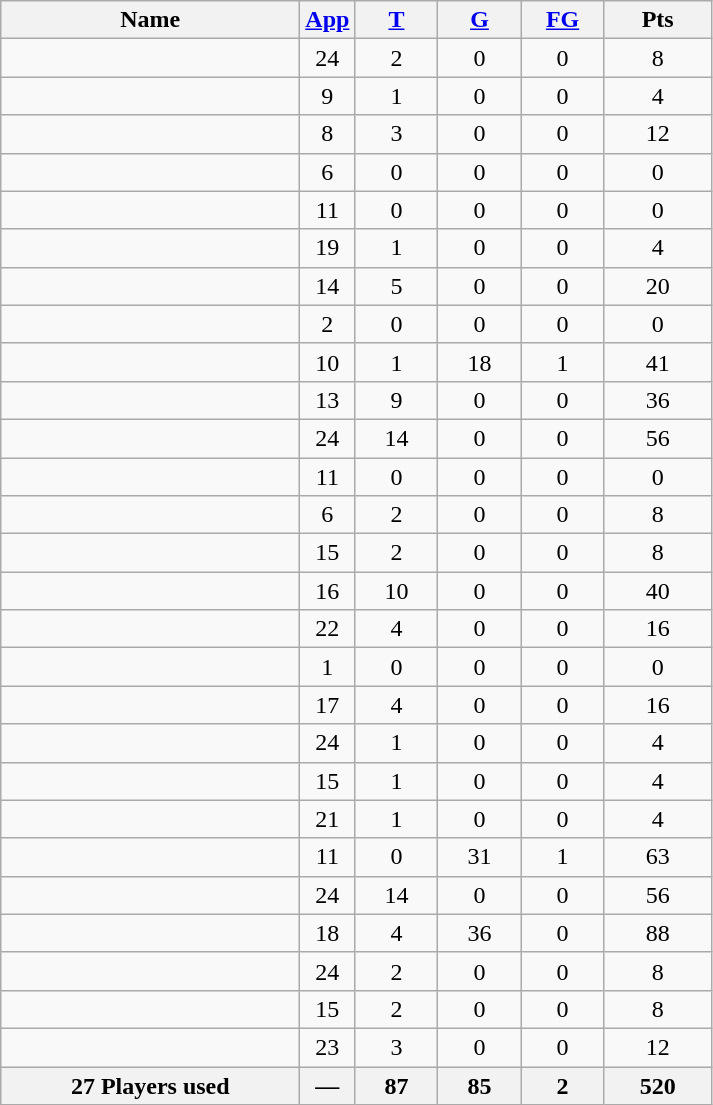<table class="wikitable sortable" style="text-align: center;">
<tr>
<th style="width:12em">Name</th>
<th><a href='#'>App</a></th>
<th style="width:3em"><a href='#'>T</a></th>
<th style="width:3em"><a href='#'>G</a></th>
<th style="width:3em"><a href='#'>FG</a></th>
<th style="width:4em">Pts</th>
</tr>
<tr>
<td style="text-align:left;"></td>
<td>24</td>
<td>2</td>
<td>0</td>
<td>0</td>
<td>8</td>
</tr>
<tr>
<td style="text-align:left;"></td>
<td>9</td>
<td>1</td>
<td>0</td>
<td>0</td>
<td>4</td>
</tr>
<tr>
<td style="text-align:left;"></td>
<td>8</td>
<td>3</td>
<td>0</td>
<td>0</td>
<td>12</td>
</tr>
<tr>
<td style="text-align:left;"></td>
<td>6</td>
<td>0</td>
<td>0</td>
<td>0</td>
<td>0</td>
</tr>
<tr>
<td style="text-align:left;"></td>
<td>11</td>
<td>0</td>
<td>0</td>
<td>0</td>
<td>0</td>
</tr>
<tr>
<td style="text-align:left;"></td>
<td>19</td>
<td>1</td>
<td>0</td>
<td>0</td>
<td>4</td>
</tr>
<tr>
<td style="text-align:left;"></td>
<td>14</td>
<td>5</td>
<td>0</td>
<td>0</td>
<td>20</td>
</tr>
<tr>
<td style="text-align:left;"></td>
<td>2</td>
<td>0</td>
<td>0</td>
<td>0</td>
<td>0</td>
</tr>
<tr>
<td style="text-align:left;"></td>
<td>10</td>
<td>1</td>
<td>18</td>
<td>1</td>
<td>41</td>
</tr>
<tr>
<td style="text-align:left;"></td>
<td>13</td>
<td>9</td>
<td>0</td>
<td>0</td>
<td>36</td>
</tr>
<tr>
<td style="text-align:left;"></td>
<td>24</td>
<td>14</td>
<td>0</td>
<td>0</td>
<td>56</td>
</tr>
<tr>
<td style="text-align:left;"></td>
<td>11</td>
<td>0</td>
<td>0</td>
<td>0</td>
<td>0</td>
</tr>
<tr>
<td style="text-align:left;"></td>
<td>6</td>
<td>2</td>
<td>0</td>
<td>0</td>
<td>8</td>
</tr>
<tr>
<td style="text-align:left;"></td>
<td>15</td>
<td>2</td>
<td>0</td>
<td>0</td>
<td>8</td>
</tr>
<tr>
<td style="text-align:left;"></td>
<td>16</td>
<td>10</td>
<td>0</td>
<td>0</td>
<td>40</td>
</tr>
<tr>
<td style="text-align:left;"></td>
<td>22</td>
<td>4</td>
<td>0</td>
<td>0</td>
<td>16</td>
</tr>
<tr>
<td style="text-align:left;"></td>
<td>1</td>
<td>0</td>
<td>0</td>
<td>0</td>
<td>0</td>
</tr>
<tr>
<td style="text-align:left;"></td>
<td>17</td>
<td>4</td>
<td>0</td>
<td>0</td>
<td>16</td>
</tr>
<tr>
<td style="text-align:left;"></td>
<td>24</td>
<td>1</td>
<td>0</td>
<td>0</td>
<td>4</td>
</tr>
<tr>
<td style="text-align:left;"></td>
<td>15</td>
<td>1</td>
<td>0</td>
<td>0</td>
<td>4</td>
</tr>
<tr>
<td style="text-align:left;"></td>
<td>21</td>
<td>1</td>
<td>0</td>
<td>0</td>
<td>4</td>
</tr>
<tr>
<td style="text-align:left;"></td>
<td>11</td>
<td>0</td>
<td>31</td>
<td>1</td>
<td>63</td>
</tr>
<tr>
<td style="text-align:left;"></td>
<td>24</td>
<td>14</td>
<td>0</td>
<td>0</td>
<td>56</td>
</tr>
<tr>
<td style="text-align:left;"></td>
<td>18</td>
<td>4</td>
<td>36</td>
<td>0</td>
<td>88</td>
</tr>
<tr>
<td style="text-align:left;"></td>
<td>24</td>
<td>2</td>
<td>0</td>
<td>0</td>
<td>8</td>
</tr>
<tr>
<td style="text-align:left;"></td>
<td>15</td>
<td>2</td>
<td>0</td>
<td>0</td>
<td>8</td>
</tr>
<tr>
<td style="text-align:left;"></td>
<td>23</td>
<td>3</td>
<td>0</td>
<td>0</td>
<td>12</td>
</tr>
<tr class="sortbottom">
<th>27 Players used</th>
<th>—</th>
<th>87</th>
<th>85</th>
<th>2</th>
<th>520</th>
</tr>
</table>
